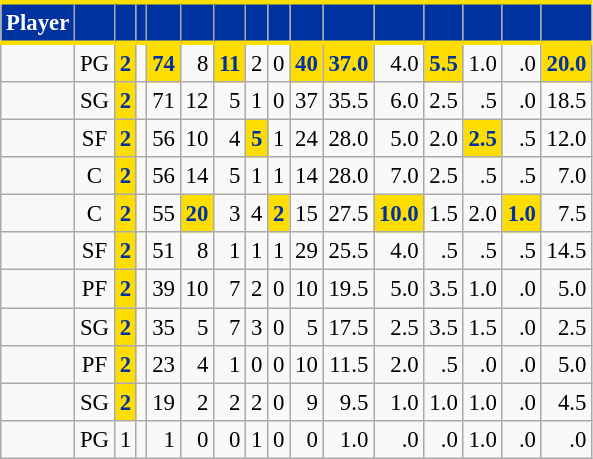<table class="wikitable sortable" style="font-size: 95%; text-align:right;">
<tr>
<th style="background:#0032A0; color:#FFFFFF; border-top:#FEDD00 3px solid; border-bottom:#FEDD00 3px solid;">Player</th>
<th style="background:#0032A0; color:#FFFFFF; border-top:#FEDD00 3px solid; border-bottom:#FEDD00 3px solid;"></th>
<th style="background:#0032A0; color:#FFFFFF; border-top:#FEDD00 3px solid; border-bottom:#FEDD00 3px solid;"></th>
<th style="background:#0032A0; color:#FFFFFF; border-top:#FEDD00 3px solid; border-bottom:#FEDD00 3px solid;"></th>
<th style="background:#0032A0; color:#FFFFFF; border-top:#FEDD00 3px solid; border-bottom:#FEDD00 3px solid;"></th>
<th style="background:#0032A0; color:#FFFFFF; border-top:#FEDD00 3px solid; border-bottom:#FEDD00 3px solid;"></th>
<th style="background:#0032A0; color:#FFFFFF; border-top:#FEDD00 3px solid; border-bottom:#FEDD00 3px solid;"></th>
<th style="background:#0032A0; color:#FFFFFF; border-top:#FEDD00 3px solid; border-bottom:#FEDD00 3px solid;"></th>
<th style="background:#0032A0; color:#FFFFFF; border-top:#FEDD00 3px solid; border-bottom:#FEDD00 3px solid;"></th>
<th style="background:#0032A0; color:#FFFFFF; border-top:#FEDD00 3px solid; border-bottom:#FEDD00 3px solid;"></th>
<th style="background:#0032A0; color:#FFFFFF; border-top:#FEDD00 3px solid; border-bottom:#FEDD00 3px solid;"></th>
<th style="background:#0032A0; color:#FFFFFF; border-top:#FEDD00 3px solid; border-bottom:#FEDD00 3px solid;"></th>
<th style="background:#0032A0; color:#FFFFFF; border-top:#FEDD00 3px solid; border-bottom:#FEDD00 3px solid;"></th>
<th style="background:#0032A0; color:#FFFFFF; border-top:#FEDD00 3px solid; border-bottom:#FEDD00 3px solid;"></th>
<th style="background:#0032A0; color:#FFFFFF; border-top:#FEDD00 3px solid; border-bottom:#FEDD00 3px solid;"></th>
<th style="background:#0032A0; color:#FFFFFF; border-top:#FEDD00 3px solid; border-bottom:#FEDD00 3px solid;"></th>
</tr>
<tr>
<td style="text-align:left;"></td>
<td style="text-align:center;">PG</td>
<td style="background:#FEDD00; color:#0032A0;"><strong>2</strong></td>
<td></td>
<td style="background:#FEDD00; color:#0032A0;"><strong>74</strong></td>
<td>8</td>
<td style="background:#FEDD00; color:#0032A0;"><strong>11</strong></td>
<td>2</td>
<td>0</td>
<td style="background:#FEDD00; color:#0032A0;"><strong>40</strong></td>
<td style="background:#FEDD00; color:#0032A0;"><strong>37.0</strong></td>
<td>4.0</td>
<td style="background:#FEDD00; color:#0032A0;"><strong>5.5</strong></td>
<td>1.0</td>
<td>.0</td>
<td style="background:#FEDD00; color:#0032A0;"><strong>20.0</strong></td>
</tr>
<tr>
<td style="text-align:left;"></td>
<td style="text-align:center;">SG</td>
<td style="background:#FEDD00; color:#0032A0;"><strong>2</strong></td>
<td></td>
<td>71</td>
<td>12</td>
<td>5</td>
<td>1</td>
<td>0</td>
<td>37</td>
<td>35.5</td>
<td>6.0</td>
<td>2.5</td>
<td>.5</td>
<td>.0</td>
<td>18.5</td>
</tr>
<tr>
<td style="text-align:left;"></td>
<td style="text-align:center;">SF</td>
<td style="background:#FEDD00; color:#0032A0;"><strong>2</strong></td>
<td></td>
<td>56</td>
<td>10</td>
<td>4</td>
<td style="background:#FEDD00; color:#0032A0;"><strong>5</strong></td>
<td>1</td>
<td>24</td>
<td>28.0</td>
<td>5.0</td>
<td>2.0</td>
<td style="background:#FEDD00; color:#0032A0;"><strong>2.5</strong></td>
<td>.5</td>
<td>12.0</td>
</tr>
<tr>
<td style="text-align:left;"></td>
<td style="text-align:center;">C</td>
<td style="background:#FEDD00; color:#0032A0;"><strong>2</strong></td>
<td></td>
<td>56</td>
<td>14</td>
<td>5</td>
<td>1</td>
<td>1</td>
<td>14</td>
<td>28.0</td>
<td>7.0</td>
<td>2.5</td>
<td>.5</td>
<td>.5</td>
<td>7.0</td>
</tr>
<tr>
<td style="text-align:left;"></td>
<td style="text-align:center;">C</td>
<td style="background:#FEDD00; color:#0032A0;"><strong>2</strong></td>
<td></td>
<td>55</td>
<td style="background:#FEDD00; color:#0032A0;"><strong>20</strong></td>
<td>3</td>
<td>4</td>
<td style="background:#FEDD00; color:#0032A0;"><strong>2</strong></td>
<td>15</td>
<td>27.5</td>
<td style="background:#FEDD00; color:#0032A0;"><strong>10.0</strong></td>
<td>1.5</td>
<td>2.0</td>
<td style="background:#FEDD00; color:#0032A0;"><strong>1.0</strong></td>
<td>7.5</td>
</tr>
<tr>
<td style="text-align:left;"></td>
<td style="text-align:center;">SF</td>
<td style="background:#FEDD00; color:#0032A0;"><strong>2</strong></td>
<td></td>
<td>51</td>
<td>8</td>
<td>1</td>
<td>1</td>
<td>1</td>
<td>29</td>
<td>25.5</td>
<td>4.0</td>
<td>.5</td>
<td>.5</td>
<td>.5</td>
<td>14.5</td>
</tr>
<tr>
<td style="text-align:left;"></td>
<td style="text-align:center;">PF</td>
<td style="background:#FEDD00; color:#0032A0;"><strong>2</strong></td>
<td></td>
<td>39</td>
<td>10</td>
<td>7</td>
<td>2</td>
<td>0</td>
<td>10</td>
<td>19.5</td>
<td>5.0</td>
<td>3.5</td>
<td>1.0</td>
<td>.0</td>
<td>5.0</td>
</tr>
<tr>
<td style="text-align:left;"></td>
<td style="text-align:center;">SG</td>
<td style="background:#FEDD00; color:#0032A0;"><strong>2</strong></td>
<td></td>
<td>35</td>
<td>5</td>
<td>7</td>
<td>3</td>
<td>0</td>
<td>5</td>
<td>17.5</td>
<td>2.5</td>
<td>3.5</td>
<td>1.5</td>
<td>.0</td>
<td>2.5</td>
</tr>
<tr>
<td style="text-align:left;"></td>
<td style="text-align:center;">PF</td>
<td style="background:#FEDD00; color:#0032A0;"><strong>2</strong></td>
<td></td>
<td>23</td>
<td>4</td>
<td>1</td>
<td>0</td>
<td>0</td>
<td>10</td>
<td>11.5</td>
<td>2.0</td>
<td>.5</td>
<td>.0</td>
<td>.0</td>
<td>5.0</td>
</tr>
<tr>
<td style="text-align:left;"></td>
<td style="text-align:center;">SG</td>
<td style="background:#FEDD00; color:#0032A0;"><strong>2</strong></td>
<td></td>
<td>19</td>
<td>2</td>
<td>2</td>
<td>2</td>
<td>0</td>
<td>9</td>
<td>9.5</td>
<td>1.0</td>
<td>1.0</td>
<td>1.0</td>
<td>.0</td>
<td>4.5</td>
</tr>
<tr>
<td style="text-align:left;"></td>
<td style="text-align:center;">PG</td>
<td>1</td>
<td></td>
<td>1</td>
<td>0</td>
<td>0</td>
<td>1</td>
<td>0</td>
<td>0</td>
<td>1.0</td>
<td>.0</td>
<td>.0</td>
<td>1.0</td>
<td>.0</td>
<td>.0</td>
</tr>
</table>
